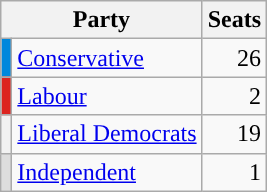<table class="wikitable">
<tr>
<th colspan=2>Party</th>
<th>Seats</th>
</tr>
<tr>
<th style="background-color: #0087DC"></th>
<td><a href='#'>Conservative</a></td>
<td align=right>26</td>
</tr>
<tr>
<th style="background-color: #DC241f"></th>
<td><a href='#'>Labour</a></td>
<td align=right>2</td>
</tr>
<tr>
<th style="background-color: "></th>
<td><a href='#'>Liberal Democrats</a></td>
<td align=right>19</td>
</tr>
<tr>
<th style="background-color: #DDDDDD"></th>
<td><a href='#'>Independent</a></td>
<td align=right>1</td>
</tr>
</table>
